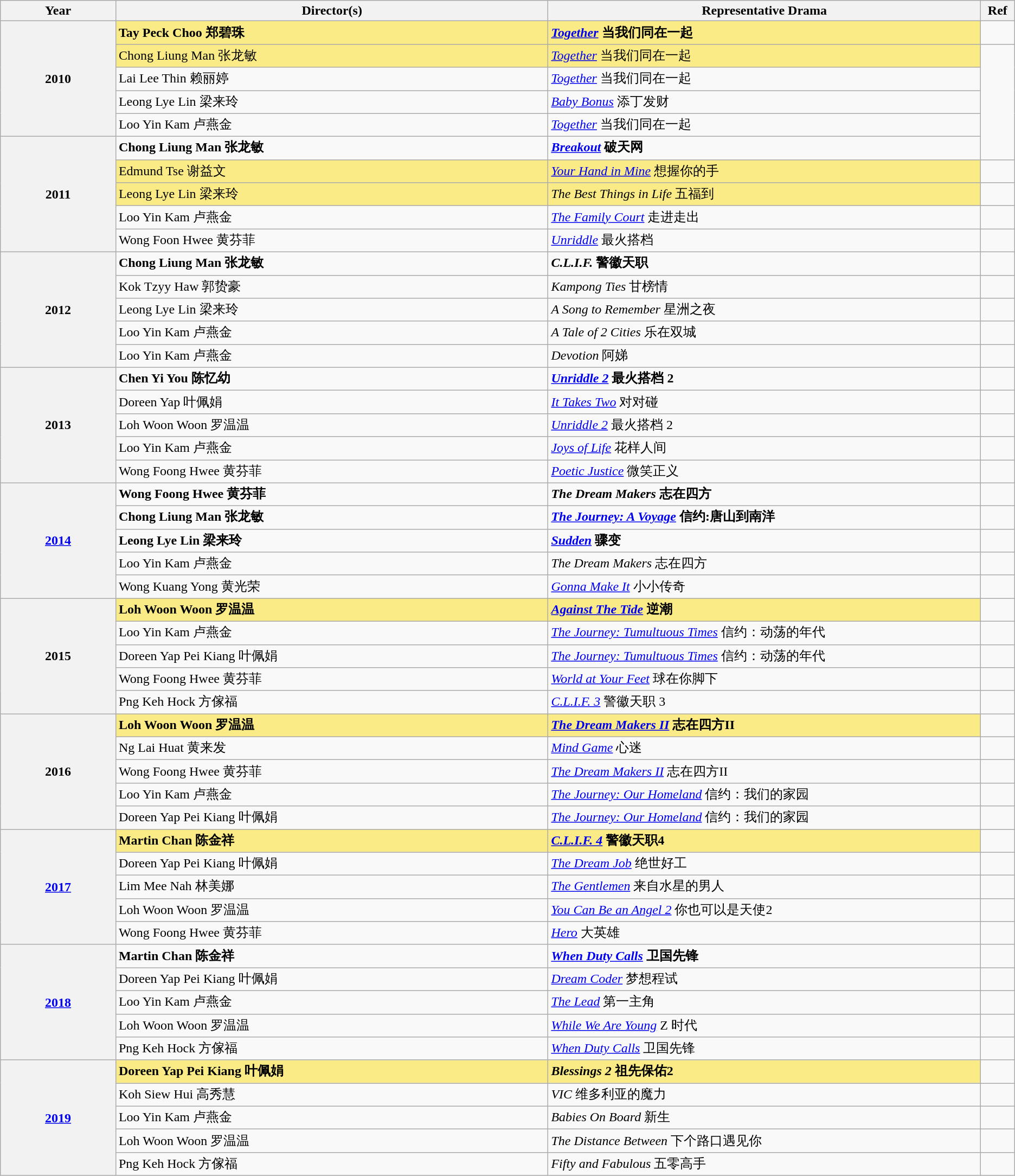<table class="wikitable sortable">
<tr>
<th scope="col" style="width:8%;">Year</th>
<th scope="col" style="width:30%;">Director(s)</th>
<th scope="col" style="width:30%;">Representative Drama</th>
<th scope="col" style="width:2%;" class="unsortable">Ref</th>
</tr>
<tr>
<th rowspan="5" scope="row" style="text-align:center;">2010</th>
<td style="background:#FAEB86;"><strong>Tay Peck Choo 郑碧珠</strong></td>
<td style="background:#FAEB86;"><strong><em><a href='#'>Together</a></em></strong> <strong>当我们同在一起</strong></td>
<td></td>
</tr>
<tr>
<td style="background:#FAEB86;">Chong Liung Man 张龙敏</td>
<td style="background:#FAEB86;"><em><a href='#'>Together</a></em> 当我们同在一起</td>
<td rowspan="5"></td>
</tr>
<tr>
<td>Lai Lee Thin 赖丽婷</td>
<td><em><a href='#'>Together</a></em> 当我们同在一起</td>
</tr>
<tr>
<td>Leong Lye Lin 梁来玲</td>
<td><em><a href='#'>Baby Bonus</a></em> 添丁发财</td>
</tr>
<tr>
<td>Loo Yin Kam 卢燕金</td>
<td><em><a href='#'>Together</a></em> 当我们同在一起</td>
</tr>
<tr>
<th rowspan="5">2011</th>
<td><strong>Chong Liung Man 张龙敏</strong></td>
<td><strong><em><a href='#'>Breakout</a></em></strong> <strong>破天网</strong></td>
</tr>
<tr>
<td style="background:#FAEB86;">Edmund Tse 谢益文</td>
<td style="background:#FAEB86;"><em><a href='#'>Your Hand in Mine</a></em> 想握你的手</td>
<td></td>
</tr>
<tr>
<td style="background:#FAEB86;">Leong Lye Lin 梁来玲</td>
<td style="background:#FAEB86;"><em>The Best Things in Life</em> 五福到</td>
<td></td>
</tr>
<tr>
<td>Loo Yin Kam 卢燕金</td>
<td><em><a href='#'>The Family Court</a></em> 走进走出</td>
<td></td>
</tr>
<tr>
<td>Wong Foon Hwee 黄芬菲</td>
<td><em><a href='#'>Unriddle</a></em> 最火搭档</td>
<td></td>
</tr>
<tr>
<th rowspan="5">2012</th>
<td><strong>Chong Liung Man 张龙敏</strong></td>
<td><strong><em>C.L.I.F.</em></strong> <strong>警徽天职</strong></td>
<td></td>
</tr>
<tr>
<td>Kok Tzyy Haw 郭贽豪</td>
<td><em>Kampong Ties</em> 甘榜情</td>
<td></td>
</tr>
<tr>
<td>Leong Lye Lin 梁来玲</td>
<td><em> A Song to Remember</em> 星洲之夜</td>
<td></td>
</tr>
<tr>
<td>Loo Yin Kam 卢燕金</td>
<td><em>A Tale of 2 Cities</em> 乐在双城</td>
<td></td>
</tr>
<tr>
<td>Loo Yin Kam 卢燕金</td>
<td><em>Devotion</em> 阿娣</td>
<td></td>
</tr>
<tr>
<th rowspan="5">2013</th>
<td><strong>Chen Yi You 陈忆幼</strong></td>
<td><strong><em> <a href='#'>Unriddle 2</a></em></strong> <strong>最火搭档 2</strong></td>
<td></td>
</tr>
<tr>
<td>Doreen Yap 叶佩娟</td>
<td><em><a href='#'>It Takes Two</a></em> 对对碰</td>
<td></td>
</tr>
<tr>
<td>Loh Woon Woon 罗温温</td>
<td><em><a href='#'>Unriddle 2</a></em> 最火搭档 2</td>
<td></td>
</tr>
<tr>
<td>Loo Yin Kam 卢燕金</td>
<td><em><a href='#'>Joys of Life</a></em> 花样人间</td>
<td></td>
</tr>
<tr>
<td>Wong Foong Hwee 黄芬菲</td>
<td><em><a href='#'>Poetic Justice</a></em> 微笑正义</td>
<td></td>
</tr>
<tr>
<th rowspan="5"><a href='#'>2014</a></th>
<td><strong>Wong Foong Hwee 黄芬菲</strong></td>
<td><strong><em> The Dream Makers</em></strong> <strong>志在四方</strong></td>
<td></td>
</tr>
<tr>
<td><strong>Chong Liung Man 张龙敏</strong></td>
<td><strong><em><a href='#'>The Journey: A Voyage</a></em></strong> <strong>信约:唐山到南洋</strong></td>
<td></td>
</tr>
<tr>
<td><strong>Leong Lye Lin 梁来玲 </strong></td>
<td><strong><em><a href='#'>Sudden</a></em></strong> <strong>骤变</strong></td>
<td></td>
</tr>
<tr>
<td>Loo Yin Kam 卢燕金</td>
<td><em>The Dream Makers</em> 志在四方</td>
<td></td>
</tr>
<tr>
<td>Wong Kuang Yong 黄光荣</td>
<td><em><a href='#'>Gonna Make It</a></em> 小小传奇</td>
<td></td>
</tr>
<tr>
<th rowspan="5">2015</th>
<td style="background:#FAEB86;"><strong>Loh Woon Woon 罗温温</strong></td>
<td style="background:#FAEB86;"><strong><em> <a href='#'>Against The Tide</a></em></strong> <strong>逆潮</strong></td>
<td></td>
</tr>
<tr>
<td>Loo Yin Kam 卢燕金</td>
<td><em><a href='#'>The Journey: Tumultuous Times</a> </em> 信约：动荡的年代</td>
<td></td>
</tr>
<tr>
<td>Doreen Yap Pei Kiang 叶佩娟</td>
<td><em><a href='#'>The Journey: Tumultuous Times</a> </em> 信约：动荡的年代</td>
<td></td>
</tr>
<tr>
<td>Wong Foong Hwee 黄芬菲</td>
<td><em><a href='#'>World at Your Feet</a></em>  球在你脚下</td>
<td></td>
</tr>
<tr>
<td>Png Keh Hock  方傢福</td>
<td><em><a href='#'>C.L.I.F. 3</a> </em> 警徽天职 3</td>
<td></td>
</tr>
<tr>
<th rowspan="5">2016</th>
<td style="background:#FAEB86;"><strong>Loh Woon Woon 罗温温</strong></td>
<td style="background:#FAEB86;"><strong><em> <a href='#'>The Dream Makers II</a></em></strong> <strong>志在四方II</strong></td>
<td></td>
</tr>
<tr>
<td>Ng Lai Huat 黄来发</td>
<td><em><a href='#'>Mind Game</a></em> 心迷</td>
<td></td>
</tr>
<tr>
<td>Wong Foong Hwee 黄芬菲</td>
<td><em><a href='#'>The Dream Makers II</a></em> 志在四方II</td>
<td></td>
</tr>
<tr>
<td>Loo Yin Kam 卢燕金</td>
<td><em><a href='#'>The Journey: Our Homeland</a></em> 信约：我们的家园</td>
<td></td>
</tr>
<tr>
<td>Doreen Yap Pei Kiang 叶佩娟</td>
<td><em><a href='#'>The Journey: Our Homeland</a></em> 信约：我们的家园</td>
<td></td>
</tr>
<tr>
<th rowspan="5"><a href='#'>2017</a></th>
<td style="background:#FAEB86;"><strong>Martin Chan 陈金祥</strong></td>
<td style="background:#FAEB86;"><strong><em> <a href='#'>C.L.I.F. 4</a></em></strong> <strong>警徽天职4</strong></td>
<td></td>
</tr>
<tr>
<td>Doreen Yap Pei Kiang 叶佩娟</td>
<td><em><a href='#'>The Dream Job</a></em> 绝世好工</td>
<td></td>
</tr>
<tr>
<td>Lim Mee Nah 林美娜</td>
<td><em><a href='#'>The Gentlemen</a></em> 来自水星的男人</td>
<td></td>
</tr>
<tr>
<td>Loh Woon Woon 罗温温</td>
<td><em><a href='#'>You Can Be an Angel 2</a></em> 你也可以是天使2</td>
<td></td>
</tr>
<tr>
<td>Wong Foong Hwee 黄芬菲</td>
<td><em><a href='#'>Hero</a></em> 大英雄</td>
<td></td>
</tr>
<tr>
<th rowspan="5"><a href='#'>2018</a></th>
<td><strong>Martin Chan 陈金祥</strong></td>
<td><strong><em><a href='#'>When Duty Calls</a></em></strong> <strong>卫国先锋</strong></td>
<td></td>
</tr>
<tr>
<td>Doreen Yap Pei Kiang 叶佩娟</td>
<td><em><a href='#'>Dream Coder</a></em> 梦想程试</td>
<td></td>
</tr>
<tr>
<td>Loo Yin Kam 卢燕金</td>
<td><em><a href='#'>The Lead</a></em> 第一主角</td>
<td></td>
</tr>
<tr>
<td>Loh Woon Woon 罗温温</td>
<td><em><a href='#'>While We Are Young</a></em> Z 时代</td>
<td></td>
</tr>
<tr>
<td>Png Keh Hock 方傢福</td>
<td><em><a href='#'>When Duty Calls</a></em> 卫国先锋</td>
<td></td>
</tr>
<tr>
<th rowspan="5"><a href='#'>2019</a></th>
<td style="background:#FAEB86;"><strong>Doreen Yap Pei Kiang 叶佩娟</strong></td>
<td style="background:#FAEB86;"><strong><em>Blessings 2</em></strong> <strong>祖先保佑2</strong></td>
<td></td>
</tr>
<tr>
<td>Koh Siew Hui 高秀慧</td>
<td><em>VIC</em> 维多利亚的魔力</td>
<td></td>
</tr>
<tr>
<td>Loo Yin Kam 卢燕金</td>
<td><em> Babies On Board</em> 新生</td>
<td></td>
</tr>
<tr>
<td>Loh Woon Woon 罗温温</td>
<td><em>The Distance Between</em> 下个路口遇见你</td>
<td></td>
</tr>
<tr>
<td>Png Keh Hock 方傢福</td>
<td><em>Fifty and Fabulous</em> 五零高手</td>
<td></td>
</tr>
</table>
